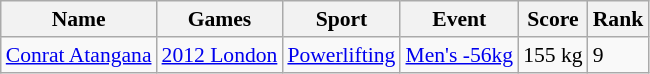<table class="wikitable sortable" style="font-size:90%">
<tr>
<th>Name</th>
<th>Games</th>
<th>Sport</th>
<th>Event</th>
<th>Score</th>
<th>Rank</th>
</tr>
<tr>
<td><a href='#'>Conrat Atangana</a></td>
<td><a href='#'>2012 London</a></td>
<td><a href='#'>Powerlifting</a></td>
<td><a href='#'>Men's -56kg</a></td>
<td>155 kg</td>
<td>9</td>
</tr>
</table>
